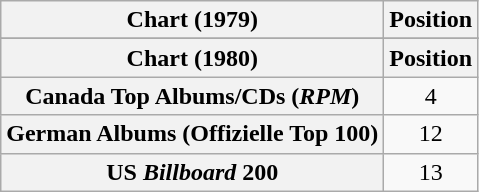<table class="wikitable plainrowheaders" style="text-align:center">
<tr>
<th scope="col">Chart (1979)</th>
<th scope="col">Position</th>
</tr>
<tr>
</tr>
<tr>
<th scope="col">Chart (1980)</th>
<th scope="col">Position</th>
</tr>
<tr>
<th scope="row">Canada Top Albums/CDs (<em>RPM</em>)</th>
<td>4</td>
</tr>
<tr>
<th scope="row">German Albums (Offizielle Top 100)</th>
<td>12</td>
</tr>
<tr>
<th scope="row">US <em>Billboard</em> 200</th>
<td>13</td>
</tr>
</table>
